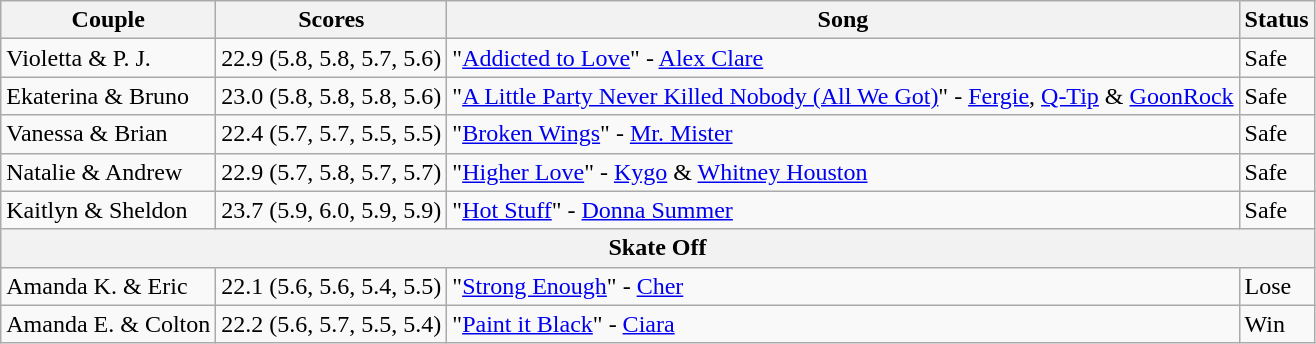<table class="wikitable">
<tr>
<th>Couple</th>
<th>Scores</th>
<th>Song</th>
<th>Status</th>
</tr>
<tr>
<td>Violetta & P. J.</td>
<td>22.9 (5.8, 5.8, 5.7, 5.6)</td>
<td>"<a href='#'>Addicted to Love</a>" - <a href='#'>Alex Clare</a></td>
<td>Safe</td>
</tr>
<tr>
<td>Ekaterina & Bruno</td>
<td>23.0 (5.8, 5.8, 5.8, 5.6)</td>
<td>"<a href='#'>A Little Party Never Killed Nobody (All We Got)</a>" - <a href='#'>Fergie</a>, <a href='#'>Q-Tip</a> & <a href='#'>GoonRock</a></td>
<td>Safe</td>
</tr>
<tr>
<td>Vanessa & Brian</td>
<td>22.4 (5.7, 5.7, 5.5, 5.5)</td>
<td>"<a href='#'>Broken Wings</a>" - <a href='#'>Mr. Mister</a></td>
<td>Safe</td>
</tr>
<tr>
<td>Natalie & Andrew</td>
<td>22.9 (5.7, 5.8, 5.7, 5.7)</td>
<td>"<a href='#'>Higher Love</a>" - <a href='#'>Kygo</a> & <a href='#'>Whitney Houston</a></td>
<td>Safe</td>
</tr>
<tr>
<td>Kaitlyn & Sheldon</td>
<td>23.7 (5.9, 6.0, 5.9, 5.9)</td>
<td>"<a href='#'>Hot Stuff</a>" - <a href='#'>Donna Summer</a></td>
<td>Safe</td>
</tr>
<tr>
<th colspan="4"><strong>Skate Off</strong></th>
</tr>
<tr>
<td>Amanda K. & Eric</td>
<td>22.1 (5.6, 5.6, 5.4, 5.5)</td>
<td>"<a href='#'>Strong Enough</a>" - <a href='#'>Cher</a></td>
<td>Lose</td>
</tr>
<tr>
<td>Amanda E. & Colton</td>
<td>22.2 (5.6, 5.7, 5.5, 5.4)</td>
<td>"<a href='#'>Paint it Black</a>" - <a href='#'>Ciara</a></td>
<td>Win</td>
</tr>
</table>
